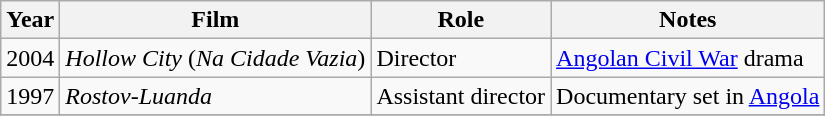<table class="wikitable">
<tr>
<th>Year</th>
<th>Film</th>
<th>Role</th>
<th>Notes</th>
</tr>
<tr>
<td>2004</td>
<td><em>Hollow City</em> (<em>Na Cidade Vazia</em>)</td>
<td>Director</td>
<td><a href='#'>Angolan Civil War</a> drama</td>
</tr>
<tr>
<td>1997</td>
<td><em>Rostov-Luanda</em></td>
<td>Assistant director</td>
<td>Documentary set in <a href='#'>Angola</a></td>
</tr>
<tr>
</tr>
</table>
